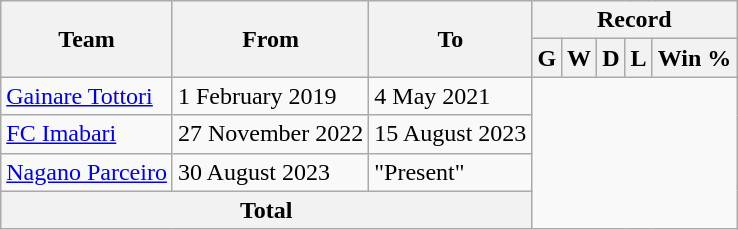<table class="wikitable" style="text-align: center">
<tr>
<th rowspan="2">Team</th>
<th rowspan="2">From</th>
<th rowspan="2">To</th>
<th colspan="5">Record</th>
</tr>
<tr>
<th>G</th>
<th>W</th>
<th>D</th>
<th>L</th>
<th>Win %</th>
</tr>
<tr>
<td align="left"><a href='#'>Gainare Tottori</a></td>
<td align="left">1 February 2019</td>
<td align="left">4 May 2021<br></td>
</tr>
<tr>
<td align="left"><a href='#'>FC Imabari</a></td>
<td align="left">27 November 2022</td>
<td align="left">15 August 2023<br></td>
</tr>
<tr>
<td align="left"><a href='#'>Nagano Parceiro</a></td>
<td align="left">30 August 2023</td>
<td align="left">"Present"<br></td>
</tr>
<tr>
<th colspan="3">Total<br></th>
</tr>
</table>
